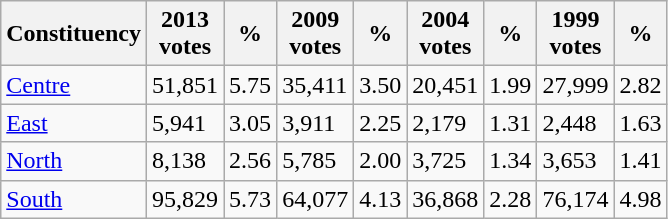<table class="wikitable">
<tr>
<th>Constituency</th>
<th>2013<br>votes</th>
<th>%</th>
<th>2009<br>votes</th>
<th>%</th>
<th>2004<br>votes</th>
<th>%</th>
<th>1999<br>votes</th>
<th>%</th>
</tr>
<tr>
<td><a href='#'>Centre</a></td>
<td>51,851</td>
<td>5.75</td>
<td>35,411</td>
<td>3.50</td>
<td>20,451</td>
<td>1.99</td>
<td>27,999</td>
<td>2.82</td>
</tr>
<tr>
<td><a href='#'>East</a></td>
<td>5,941</td>
<td>3.05</td>
<td>3,911</td>
<td>2.25</td>
<td>2,179</td>
<td>1.31</td>
<td>2,448</td>
<td>1.63</td>
</tr>
<tr>
<td><a href='#'>North</a></td>
<td>8,138</td>
<td>2.56</td>
<td>5,785</td>
<td>2.00</td>
<td>3,725</td>
<td>1.34</td>
<td>3,653</td>
<td>1.41</td>
</tr>
<tr>
<td><a href='#'>South</a></td>
<td>95,829</td>
<td>5.73</td>
<td>64,077</td>
<td>4.13</td>
<td>36,868</td>
<td>2.28</td>
<td>76,174</td>
<td>4.98</td>
</tr>
</table>
